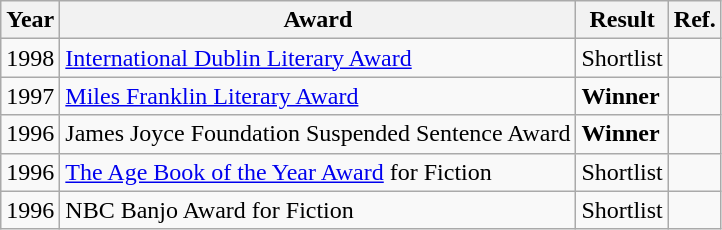<table class="wikitable">
<tr>
<th>Year</th>
<th>Award</th>
<th>Result</th>
<th>Ref.</th>
</tr>
<tr>
<td>1998</td>
<td><a href='#'>International Dublin Literary Award</a></td>
<td>Shortlist</td>
<td></td>
</tr>
<tr>
<td>1997</td>
<td><a href='#'>Miles Franklin Literary Award</a></td>
<td><strong>Winner</strong></td>
<td></td>
</tr>
<tr>
<td>1996</td>
<td>James Joyce Foundation Suspended Sentence Award</td>
<td><strong>Winner</strong></td>
<td></td>
</tr>
<tr>
<td>1996</td>
<td><a href='#'>The Age Book of the Year Award</a> for Fiction</td>
<td>Shortlist</td>
<td></td>
</tr>
<tr>
<td>1996</td>
<td>NBC Banjo Award for Fiction</td>
<td>Shortlist</td>
<td></td>
</tr>
</table>
